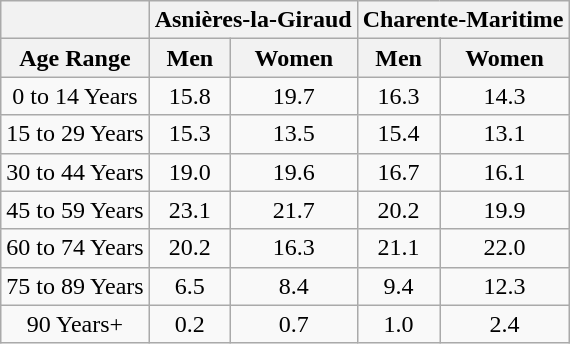<table class="wikitable" style="text-align:center;">
<tr>
<th></th>
<th colspan=2>Asnières-la-Giraud</th>
<th colspan=2>Charente-Maritime</th>
</tr>
<tr>
<th>Age Range</th>
<th>Men</th>
<th>Women</th>
<th>Men</th>
<th>Women</th>
</tr>
<tr>
<td>0 to 14 Years</td>
<td>15.8</td>
<td>19.7</td>
<td>16.3</td>
<td>14.3</td>
</tr>
<tr>
<td>15 to 29 Years</td>
<td>15.3</td>
<td>13.5</td>
<td>15.4</td>
<td>13.1</td>
</tr>
<tr>
<td>30 to 44 Years</td>
<td>19.0</td>
<td>19.6</td>
<td>16.7</td>
<td>16.1</td>
</tr>
<tr>
<td>45 to 59 Years</td>
<td>23.1</td>
<td>21.7</td>
<td>20.2</td>
<td>19.9</td>
</tr>
<tr>
<td>60 to 74 Years</td>
<td>20.2</td>
<td>16.3</td>
<td>21.1</td>
<td>22.0</td>
</tr>
<tr>
<td>75 to 89 Years</td>
<td>6.5</td>
<td>8.4</td>
<td>9.4</td>
<td>12.3</td>
</tr>
<tr>
<td>90 Years+</td>
<td>0.2</td>
<td>0.7</td>
<td>1.0</td>
<td>2.4</td>
</tr>
</table>
